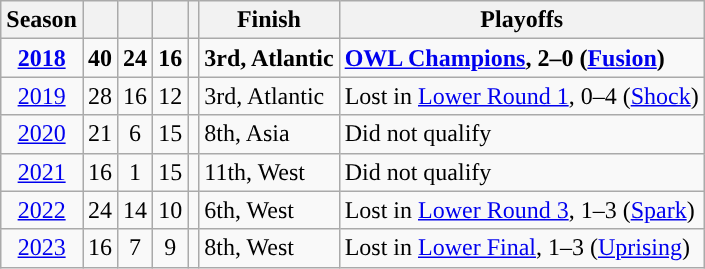<table class="wikitable" style="text-align:center;">
<tr>
<th style="background:#">Season</th>
<th style="background:#"></th>
<th style="background:#"></th>
<th style="background:#"></th>
<th style="background:#"></th>
<th style="background:#">Finish</th>
<th style="background:#">Playoffs</th>
</tr>
<tr>
<td><strong><a href='#'>2018</a></strong></td>
<td><strong>40</strong></td>
<td><strong>24</strong></td>
<td><strong>16</strong></td>
<td><strong> </strong></td>
<td style="text-align:left"><strong>3rd, Atlantic</strong></td>
<td style="text-align:left"><strong><a href='#'>OWL Champions</a>, 2–0 (<a href='#'>Fusion</a>)</strong></td>
</tr>
<tr>
<td><a href='#'>2019</a></td>
<td>28</td>
<td>16</td>
<td>12</td>
<td></td>
<td style="text-align:left">3rd, Atlantic</td>
<td style="text-align:left">Lost in <a href='#'>Lower Round 1</a>, 0–4 (<a href='#'>Shock</a>)</td>
</tr>
<tr>
<td><a href='#'>2020</a></td>
<td>21</td>
<td>6</td>
<td>15</td>
<td></td>
<td style="text-align:left">8th, Asia</td>
<td style="text-align:left">Did not qualify</td>
</tr>
<tr>
<td><a href='#'>2021</a></td>
<td>16</td>
<td>1</td>
<td>15</td>
<td></td>
<td style="text-align:left">11th, West</td>
<td style="text-align:left">Did not qualify</td>
</tr>
<tr>
<td><a href='#'>2022</a></td>
<td>24</td>
<td>14</td>
<td>10</td>
<td></td>
<td style="text-align:left">6th, West</td>
<td style="text-align:left">Lost in <a href='#'>Lower Round 3</a>, 1–3 (<a href='#'>Spark</a>)</td>
</tr>
<tr>
<td><a href='#'>2023</a></td>
<td>16</td>
<td>7</td>
<td>9</td>
<td></td>
<td style="text-align:left">8th, West</td>
<td style="text-align:left">Lost in <a href='#'>Lower Final</a>, 1–3 (<a href='#'>Uprising</a>)</td>
</tr>
</table>
